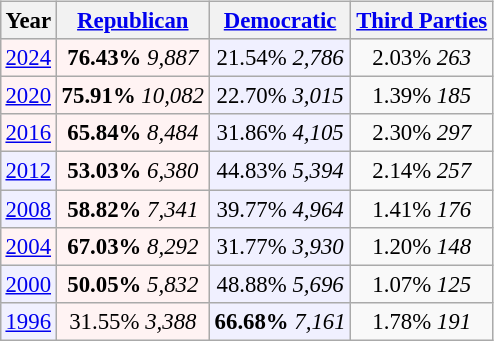<table class="wikitable" style="float:right; font-size:95%;">
<tr bgcolor=lightgrey>
<th>Year</th>
<th><a href='#'>Republican</a></th>
<th><a href='#'>Democratic</a></th>
<th><a href='#'>Third Parties</a></th>
</tr>
<tr>
<td align="center" bgcolor="#fff3f3"><a href='#'>2024</a></td>
<td align="center" bgcolor="#fff3f3"><strong>76.43%</strong> <em>9,887</em></td>
<td align="center" bgcolor="#f0f0ff">21.54% <em>2,786</em></td>
<td align="center">2.03% <em>263</em></td>
</tr>
<tr>
<td align="center" bgcolor="#fff3f3"><a href='#'>2020</a></td>
<td align="center" bgcolor="#fff3f3"><strong>75.91%</strong> <em>10,082</em></td>
<td align="center" bgcolor="#f0f0ff">22.70% <em>3,015</em></td>
<td align="center">1.39% <em>185</em></td>
</tr>
<tr>
<td align="center" bgcolor="#fff3f3"><a href='#'>2016</a></td>
<td align="center" bgcolor="#fff3f3"><strong>65.84%</strong> <em>8,484</em></td>
<td align="center" bgcolor="#f0f0ff">31.86% <em>4,105</em></td>
<td align="center">2.30% <em>297</em></td>
</tr>
<tr>
<td align="center" bgcolor="#f0f0ff"><a href='#'>2012</a></td>
<td align="center" bgcolor="#fff3f3"><strong>53.03%</strong> <em>6,380</em></td>
<td align="center" bgcolor="#f0f0ff">44.83% <em>5,394</em></td>
<td align="center">2.14% <em>257</em></td>
</tr>
<tr>
<td align="center" bgcolor="#f0f0ff"><a href='#'>2008</a></td>
<td align="center" bgcolor="#fff3f3"><strong>58.82%</strong> <em>7,341</em></td>
<td align="center" bgcolor="#f0f0ff">39.77% <em>4,964</em></td>
<td align="center">1.41% <em>176</em></td>
</tr>
<tr>
<td align="center" bgcolor="#fff3f3"><a href='#'>2004</a></td>
<td align="center" bgcolor="#fff3f3"><strong>67.03%</strong> <em>8,292</em></td>
<td align="center" bgcolor="#f0f0ff">31.77% <em>3,930</em></td>
<td align="center">1.20% <em>148</em></td>
</tr>
<tr>
<td align="center" bgcolor="#f0f0ff"><a href='#'>2000</a></td>
<td align="center" bgcolor="#fff3f3"><strong>50.05%</strong> <em>5,832</em></td>
<td align="center" bgcolor="#f0f0ff">48.88% <em>5,696</em></td>
<td align="center">1.07% <em>125</em></td>
</tr>
<tr>
<td align="center" bgcolor="#f0f0ff"><a href='#'>1996</a></td>
<td align="center" bgcolor="#fff3f3">31.55% <em>3,388</em></td>
<td align="center" bgcolor="#f0f0ff"><strong>66.68%</strong> <em>7,161</em></td>
<td align="center">1.78% <em>191</em></td>
</tr>
</table>
